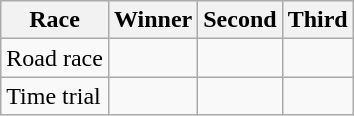<table class="wikitable">
<tr>
<th>Race</th>
<th>Winner</th>
<th>Second</th>
<th>Third</th>
</tr>
<tr>
<td>Road race</td>
<td></td>
<td></td>
<td></td>
</tr>
<tr>
<td>Time trial</td>
<td></td>
<td></td>
<td></td>
</tr>
</table>
